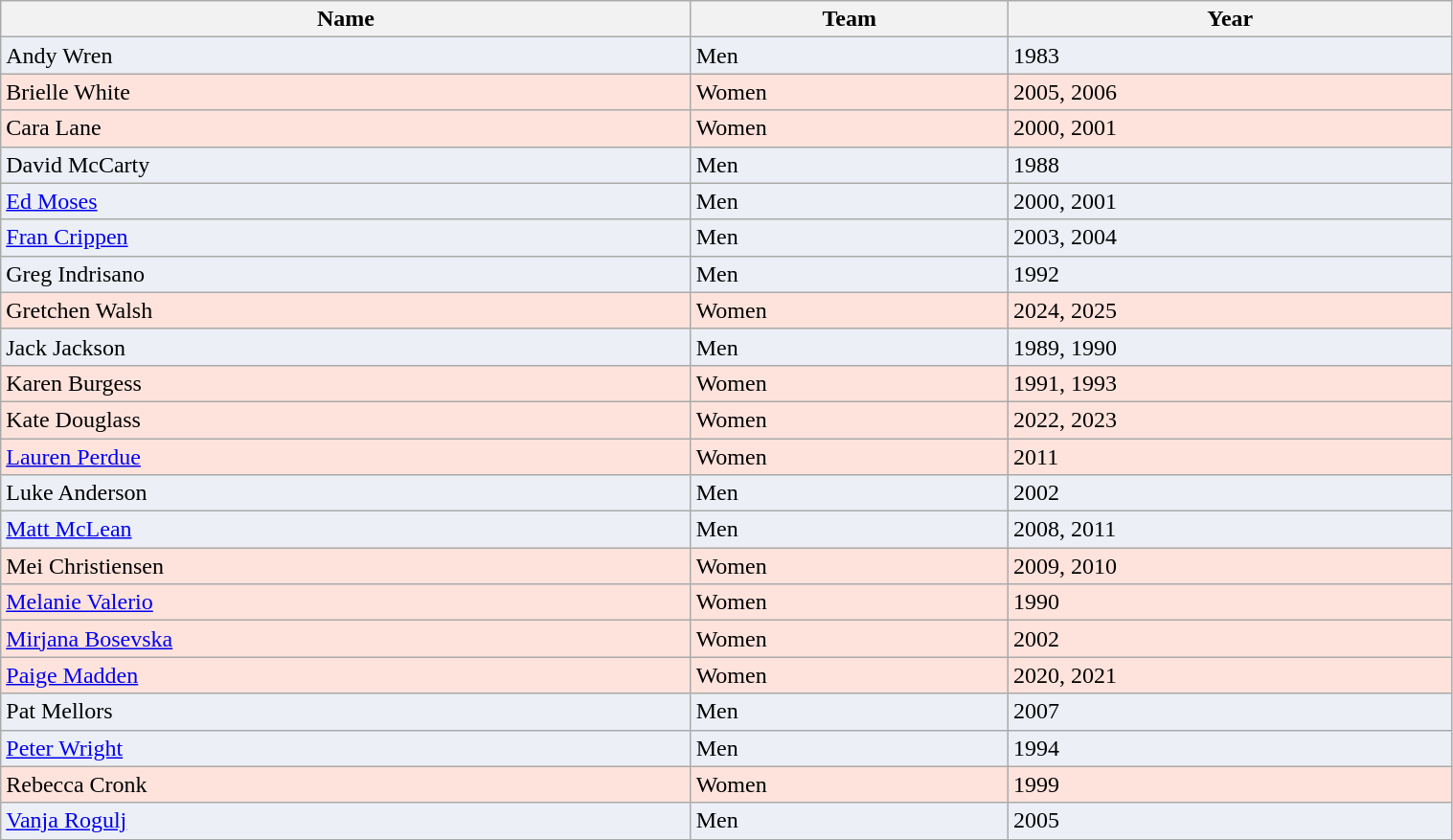<table class="wikitable sortable" width=80%>
<tr>
<th align=center><strong>Name</strong></th>
<th align=center><strong>Team</strong></th>
<th align=center><strong>Year</strong></th>
</tr>
<tr bgcolor="#ECEFF6">
<td>Andy Wren</td>
<td>Men</td>
<td>1983</td>
</tr>
<tr bgcolor="#FEE3DC">
<td>Brielle White</td>
<td>Women</td>
<td>2005, 2006</td>
</tr>
<tr bgcolor="#FEE3DC">
<td>Cara Lane</td>
<td>Women</td>
<td>2000, 2001</td>
</tr>
<tr bgcolor="#ECEFF6">
<td>David McCarty</td>
<td>Men</td>
<td>1988</td>
</tr>
<tr bgcolor="#ECEFF6">
<td><a href='#'>Ed Moses</a></td>
<td>Men</td>
<td>2000, 2001</td>
</tr>
<tr bgcolor="#ECEFF6">
<td><a href='#'>Fran Crippen</a></td>
<td>Men</td>
<td>2003, 2004</td>
</tr>
<tr bgcolor="#ECEFF6">
<td>Greg Indrisano</td>
<td>Men</td>
<td>1992</td>
</tr>
<tr bgcolor="#FEE3DC">
<td>Gretchen Walsh</td>
<td>Women</td>
<td>2024, 2025</td>
</tr>
<tr bgcolor="#ECEFF6">
<td>Jack Jackson</td>
<td>Men</td>
<td>1989, 1990</td>
</tr>
<tr bgcolor="#FEE3DC">
<td>Karen Burgess</td>
<td>Women</td>
<td>1991, 1993</td>
</tr>
<tr bgcolor="#FEE3DC">
<td>Kate Douglass</td>
<td>Women</td>
<td>2022, 2023</td>
</tr>
<tr bgcolor="#FEE3DC">
<td><a href='#'>Lauren Perdue</a></td>
<td>Women</td>
<td>2011</td>
</tr>
<tr bgcolor="#ECEFF6">
<td>Luke Anderson</td>
<td>Men</td>
<td>2002</td>
</tr>
<tr bgcolor="#ECEFF6">
<td><a href='#'>Matt McLean</a></td>
<td>Men</td>
<td>2008, 2011</td>
</tr>
<tr bgcolor="#FEE3DC">
<td>Mei Christiensen</td>
<td>Women</td>
<td>2009, 2010</td>
</tr>
<tr bgcolor="#FEE3DC">
<td><a href='#'>Melanie Valerio</a></td>
<td>Women</td>
<td>1990</td>
</tr>
<tr bgcolor="#FEE3DC">
<td><a href='#'>Mirjana Bosevska</a></td>
<td>Women</td>
<td>2002</td>
</tr>
<tr bgcolor="#FEE3DC">
<td><a href='#'>Paige Madden</a></td>
<td>Women</td>
<td>2020, 2021</td>
</tr>
<tr bgcolor="#ECEFF6">
<td>Pat Mellors</td>
<td>Men</td>
<td>2007</td>
</tr>
<tr bgcolor="#ECEFF6">
<td><a href='#'>Peter Wright</a></td>
<td>Men</td>
<td>1994</td>
</tr>
<tr bgcolor="#FEE3DC">
<td>Rebecca Cronk</td>
<td>Women</td>
<td>1999</td>
</tr>
<tr bgcolor="#ECEFF6">
<td><a href='#'>Vanja Rogulj</a></td>
<td>Men</td>
<td>2005</td>
</tr>
</table>
